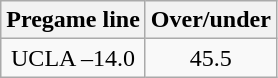<table class="wikitable">
<tr align="center">
<th style=>Pregame line</th>
<th style=>Over/under</th>
</tr>
<tr align="center">
<td>UCLA –14.0</td>
<td>45.5</td>
</tr>
</table>
